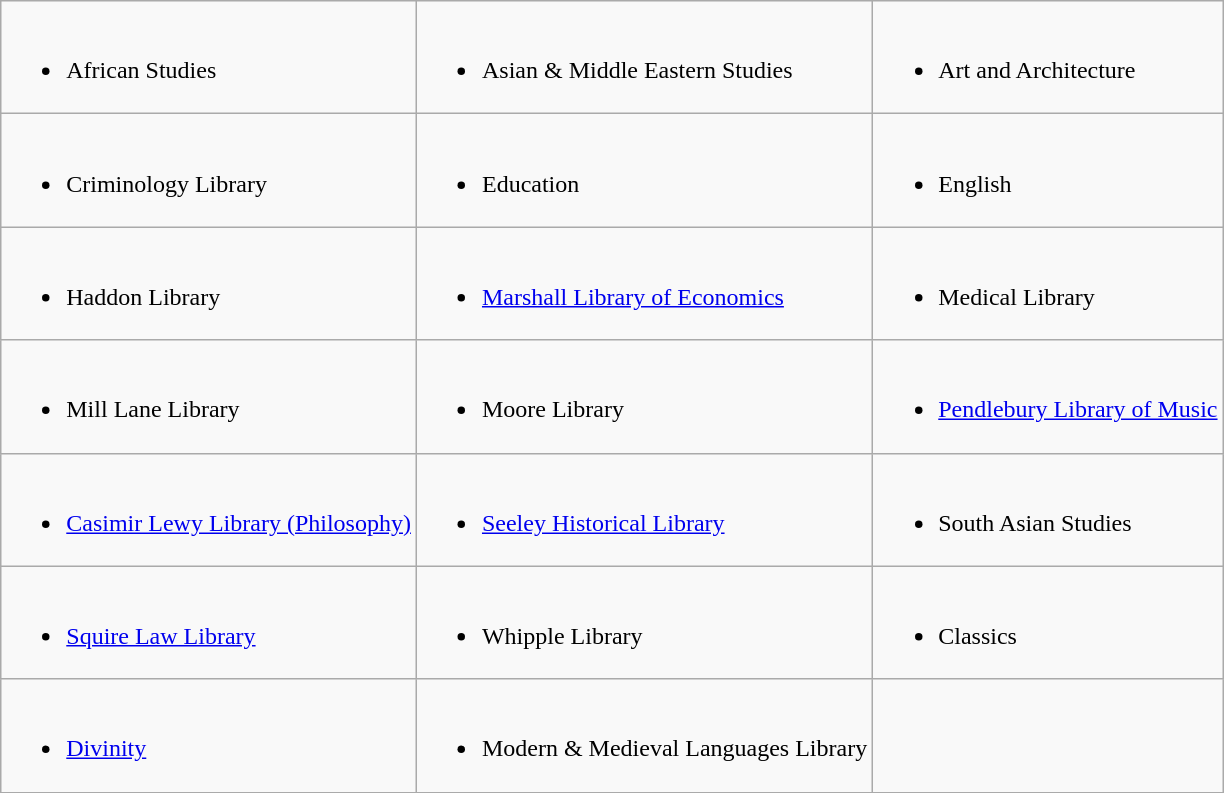<table class="wikitable">
<tr>
<td><br><ul><li>African Studies</li></ul></td>
<td><br><ul><li>Asian & Middle Eastern Studies</li></ul></td>
<td><br><ul><li>Art and Architecture</li></ul></td>
</tr>
<tr>
<td><br><ul><li>Criminology Library</li></ul></td>
<td><br><ul><li>Education</li></ul></td>
<td><br><ul><li>English</li></ul></td>
</tr>
<tr>
<td><br><ul><li>Haddon Library</li></ul></td>
<td><br><ul><li><a href='#'>Marshall Library of Economics</a></li></ul></td>
<td><br><ul><li>Medical Library</li></ul></td>
</tr>
<tr>
<td><br><ul><li>Mill Lane Library</li></ul></td>
<td><br><ul><li>Moore Library</li></ul></td>
<td><br><ul><li><a href='#'>Pendlebury Library of Music</a></li></ul></td>
</tr>
<tr>
<td><br><ul><li><a href='#'>Casimir Lewy Library (Philosophy)</a></li></ul></td>
<td><br><ul><li><a href='#'>Seeley Historical Library</a></li></ul></td>
<td><br><ul><li>South Asian Studies</li></ul></td>
</tr>
<tr>
<td><br><ul><li><a href='#'>Squire Law Library</a></li></ul></td>
<td><br><ul><li>Whipple Library</li></ul></td>
<td><br><ul><li>Classics</li></ul></td>
</tr>
<tr>
<td><br><ul><li><a href='#'>Divinity</a></li></ul></td>
<td><br><ul><li>Modern & Medieval Languages Library</li></ul></td>
<td></td>
</tr>
</table>
